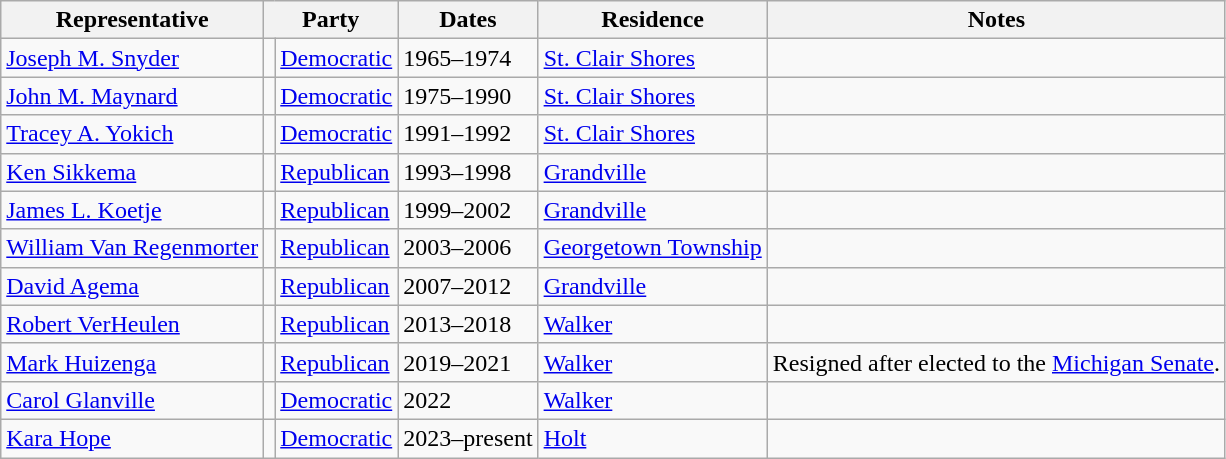<table class=wikitable>
<tr valign=bottom>
<th>Representative</th>
<th colspan="2">Party</th>
<th>Dates</th>
<th>Residence</th>
<th>Notes</th>
</tr>
<tr>
<td><a href='#'>Joseph M. Snyder</a></td>
<td bgcolor=></td>
<td><a href='#'>Democratic</a></td>
<td>1965–1974</td>
<td><a href='#'>St. Clair Shores</a></td>
<td></td>
</tr>
<tr>
<td><a href='#'>John M. Maynard</a></td>
<td bgcolor=></td>
<td><a href='#'>Democratic</a></td>
<td>1975–1990</td>
<td><a href='#'>St. Clair Shores</a></td>
<td></td>
</tr>
<tr>
<td><a href='#'>Tracey A. Yokich</a></td>
<td bgcolor=></td>
<td><a href='#'>Democratic</a></td>
<td>1991–1992</td>
<td><a href='#'>St. Clair Shores</a></td>
<td></td>
</tr>
<tr>
<td><a href='#'>Ken Sikkema</a></td>
<td bgcolor=></td>
<td><a href='#'>Republican</a></td>
<td>1993–1998</td>
<td><a href='#'>Grandville</a></td>
<td></td>
</tr>
<tr>
<td><a href='#'>James L. Koetje</a></td>
<td bgcolor=></td>
<td><a href='#'>Republican</a></td>
<td>1999–2002</td>
<td><a href='#'>Grandville</a></td>
<td></td>
</tr>
<tr>
<td><a href='#'>William Van Regenmorter</a></td>
<td bgcolor=></td>
<td><a href='#'>Republican</a></td>
<td>2003–2006</td>
<td><a href='#'>Georgetown Township</a></td>
<td></td>
</tr>
<tr>
<td><a href='#'>David Agema</a></td>
<td bgcolor=></td>
<td><a href='#'>Republican</a></td>
<td>2007–2012</td>
<td><a href='#'>Grandville</a></td>
<td></td>
</tr>
<tr>
<td><a href='#'>Robert VerHeulen</a></td>
<td bgcolor=></td>
<td><a href='#'>Republican</a></td>
<td>2013–2018</td>
<td><a href='#'>Walker</a></td>
<td></td>
</tr>
<tr>
<td><a href='#'>Mark Huizenga</a></td>
<td bgcolor=></td>
<td><a href='#'>Republican</a></td>
<td>2019–2021</td>
<td><a href='#'>Walker</a></td>
<td>Resigned after elected to the <a href='#'>Michigan Senate</a>.</td>
</tr>
<tr>
<td><a href='#'>Carol Glanville</a></td>
<td bgcolor=></td>
<td><a href='#'>Democratic</a></td>
<td>2022</td>
<td><a href='#'>Walker</a></td>
<td></td>
</tr>
<tr>
<td><a href='#'>Kara Hope</a></td>
<td bgcolor=></td>
<td><a href='#'>Democratic</a></td>
<td>2023–present</td>
<td><a href='#'>Holt</a></td>
<td></td>
</tr>
</table>
